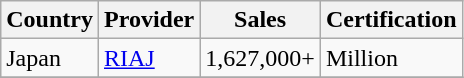<table class="wikitable" border="1">
<tr>
<th>Country</th>
<th>Provider</th>
<th>Sales</th>
<th>Certification</th>
</tr>
<tr>
<td>Japan</td>
<td><a href='#'>RIAJ</a></td>
<td>1,627,000+</td>
<td>Million</td>
</tr>
<tr>
</tr>
</table>
